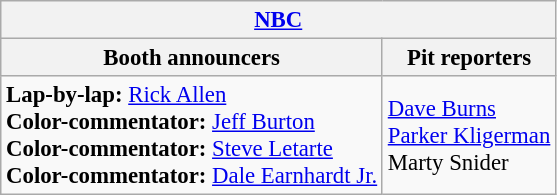<table class="wikitable" style="font-size: 95%">
<tr>
<th colspan="3"><a href='#'>NBC</a></th>
</tr>
<tr>
<th>Booth announcers</th>
<th>Pit reporters</th>
</tr>
<tr>
<td><strong>Lap-by-lap:</strong> <a href='#'>Rick Allen</a><br><strong>Color-commentator:</strong> <a href='#'>Jeff Burton</a><br><strong>Color-commentator:</strong> <a href='#'>Steve Letarte</a><br><strong>Color-commentator:</strong> <a href='#'>Dale Earnhardt Jr.</a></td>
<td><a href='#'>Dave Burns</a><br><a href='#'>Parker Kligerman</a><br>Marty Snider</td>
</tr>
</table>
